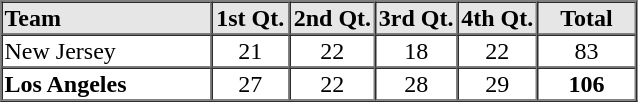<table border=1 cellspacing=0 width=425 style="margin-left:3em;">
<tr style="text-align:center; background-color:#e6e6e6;">
<th align=left width=16%>Team</th>
<th width=6%>1st Qt.</th>
<th width=6%>2nd Qt.</th>
<th width=6%>3rd Qt.</th>
<th width=6%>4th Qt.</th>
<th width=6%>Total</th>
</tr>
<tr style="text-align:center;">
<td align=left>New Jersey</td>
<td>21</td>
<td>22</td>
<td>18</td>
<td>22</td>
<td>83</td>
</tr>
<tr style="text-align:center;">
<td align=left><strong>Los Angeles</strong></td>
<td>27</td>
<td>22</td>
<td>28</td>
<td>29</td>
<td><strong>106</strong></td>
</tr>
<tr style="text-align:center;">
</tr>
</table>
